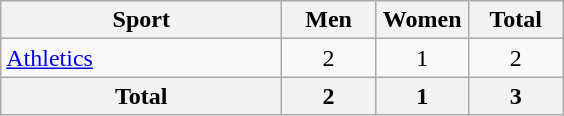<table class="wikitable sortable" style="text-align:center;">
<tr>
<th width=180>Sport</th>
<th width=55>Men</th>
<th width=55>Women</th>
<th width=55>Total</th>
</tr>
<tr>
<td align=left><a href='#'>Athletics</a></td>
<td>2</td>
<td>1</td>
<td>2</td>
</tr>
<tr class="sortbottom">
<th>Total</th>
<th>2</th>
<th>1</th>
<th>3</th>
</tr>
</table>
